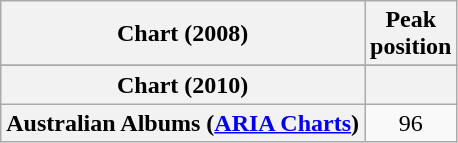<table class="wikitable sortable plainrowheaders" style="text-align:center">
<tr>
<th scope="col">Chart (2008)</th>
<th scope="col">Peak<br>position</th>
</tr>
<tr>
</tr>
<tr>
<th scope="col">Chart (2010)</th>
<th scope="col"></th>
</tr>
<tr>
<th scope="row">Australian Albums (<a href='#'>ARIA Charts</a>)</th>
<td>96</td>
</tr>
</table>
